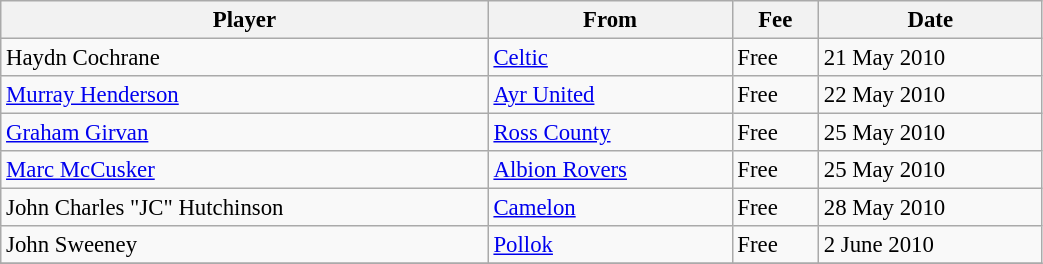<table class="wikitable" style="text-align:center; font-size:95%;width:55%; text-align:left">
<tr>
<th><strong>Player</strong></th>
<th><strong>From</strong></th>
<th><strong>Fee</strong></th>
<th><strong>Date</strong></th>
</tr>
<tr --->
<td> Haydn Cochrane</td>
<td><a href='#'>Celtic</a></td>
<td>Free</td>
<td>21 May 2010</td>
</tr>
<tr --->
<td> <a href='#'>Murray Henderson</a></td>
<td><a href='#'>Ayr United</a></td>
<td>Free</td>
<td>22 May 2010</td>
</tr>
<tr --->
<td> <a href='#'>Graham Girvan</a></td>
<td><a href='#'>Ross County</a></td>
<td>Free</td>
<td>25 May 2010</td>
</tr>
<tr --->
<td> <a href='#'>Marc McCusker</a></td>
<td><a href='#'>Albion Rovers</a></td>
<td>Free</td>
<td>25 May 2010</td>
</tr>
<tr --->
<td> John Charles "JC" Hutchinson</td>
<td><a href='#'>Camelon</a></td>
<td>Free</td>
<td>28 May 2010</td>
</tr>
<tr --->
<td> John Sweeney</td>
<td><a href='#'>Pollok</a></td>
<td>Free</td>
<td>2 June 2010</td>
</tr>
<tr --->
</tr>
</table>
